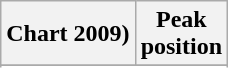<table class="wikitable">
<tr>
<th>Chart 2009)</th>
<th>Peak<br>position</th>
</tr>
<tr>
</tr>
<tr>
</tr>
</table>
